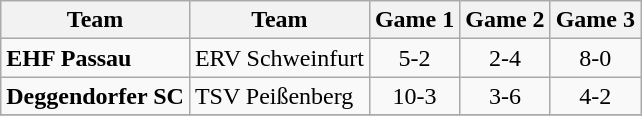<table class="wikitable">
<tr>
<th>Team</th>
<th>Team</th>
<th>Game 1</th>
<th>Game 2</th>
<th>Game 3</th>
</tr>
<tr>
<td><strong>EHF Passau</strong></td>
<td>ERV Schweinfurt</td>
<td align="center">5-2</td>
<td align="center">2-4</td>
<td align="center">8-0</td>
</tr>
<tr>
<td><strong>Deggendorfer SC</strong></td>
<td>TSV Peißenberg</td>
<td align="center">10-3</td>
<td align="center">3-6</td>
<td align="center">4-2</td>
</tr>
<tr>
</tr>
</table>
